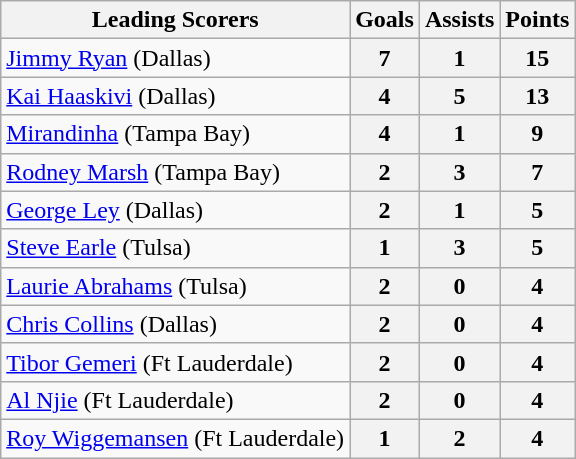<table class="wikitable">
<tr>
<th>Leading Scorers</th>
<th>Goals</th>
<th>Assists</th>
<th>Points</th>
</tr>
<tr>
<td><a href='#'>Jimmy Ryan</a> (Dallas)</td>
<th>7</th>
<th>1</th>
<th>15</th>
</tr>
<tr>
<td><a href='#'>Kai Haaskivi</a> (Dallas)</td>
<th>4</th>
<th>5</th>
<th>13</th>
</tr>
<tr>
<td><a href='#'>Mirandinha</a> (Tampa Bay)</td>
<th>4</th>
<th>1</th>
<th>9</th>
</tr>
<tr>
<td><a href='#'>Rodney Marsh</a> (Tampa Bay)</td>
<th>2</th>
<th>3</th>
<th>7</th>
</tr>
<tr>
<td><a href='#'>George Ley</a> (Dallas)</td>
<th>2</th>
<th>1</th>
<th>5</th>
</tr>
<tr>
<td><a href='#'>Steve Earle</a> (Tulsa)</td>
<th>1</th>
<th>3</th>
<th>5</th>
</tr>
<tr>
<td><a href='#'>Laurie Abrahams</a> (Tulsa)</td>
<th>2</th>
<th>0</th>
<th>4</th>
</tr>
<tr>
<td><a href='#'>Chris Collins</a> (Dallas)</td>
<th>2</th>
<th>0</th>
<th>4</th>
</tr>
<tr>
<td><a href='#'>Tibor Gemeri</a> (Ft Lauderdale)</td>
<th>2</th>
<th>0</th>
<th>4</th>
</tr>
<tr>
<td><a href='#'>Al Njie</a> (Ft Lauderdale)</td>
<th>2</th>
<th>0</th>
<th>4</th>
</tr>
<tr>
<td><a href='#'>Roy Wiggemansen</a> (Ft Lauderdale)</td>
<th>1</th>
<th>2</th>
<th>4</th>
</tr>
</table>
